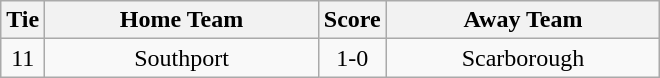<table class="wikitable" style="text-align:center;">
<tr>
<th width=20>Tie</th>
<th width=175>Home Team</th>
<th width=20>Score</th>
<th width=175>Away Team</th>
</tr>
<tr>
<td>11</td>
<td>Southport</td>
<td>1-0</td>
<td>Scarborough</td>
</tr>
</table>
